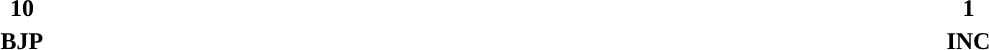<table style="width:100%; text-align:center;">
<tr>
<td style="background:"><strong>10</strong></td>
<td style="background:"><strong>1</strong></td>
</tr>
<tr>
<td><span><strong>BJP</strong></span></td>
<td><span><strong>INC</strong></span></td>
</tr>
</table>
